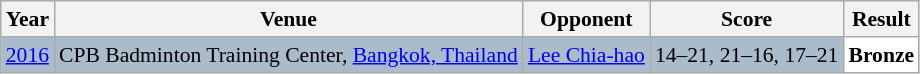<table class="sortable wikitable" style="font-size: 90%;">
<tr>
<th>Year</th>
<th>Venue</th>
<th>Opponent</th>
<th>Score</th>
<th>Result</th>
</tr>
<tr style="background:#AABBCC">
<td align="center"><a href='#'>2016</a></td>
<td align="left">CPB Badminton Training Center, <a href='#'>Bangkok, Thailand</a></td>
<td align="left"> <a href='#'>Lee Chia-hao</a></td>
<td align="left">14–21, 21–16, 17–21</td>
<td style="text-align:left; background:white"> <strong>Bronze</strong></td>
</tr>
</table>
